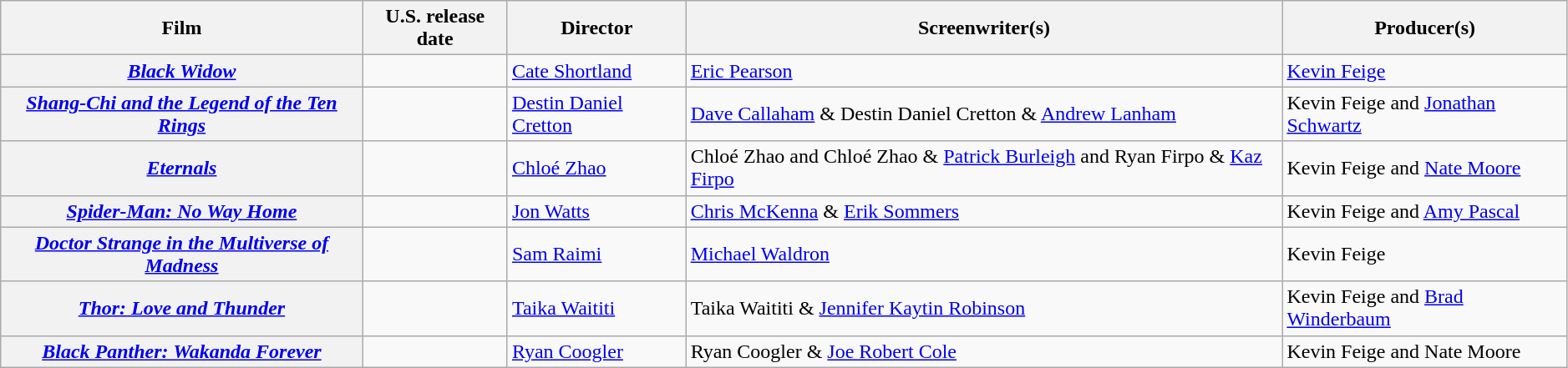<table class="wikitable plainrowheaders defaultcenter col2left" style="width: 99%;">
<tr>
<th scope="col">Film</th>
<th scope="col">U.S. release date</th>
<th scope="col">Director</th>
<th scope="col">Screenwriter(s)</th>
<th scope="col">Producer(s)</th>
</tr>
<tr>
<th scope="row"><em><a href='#'>Black Widow</a></em></th>
<td></td>
<td><a href='#'>Cate Shortland</a></td>
<td><a href='#'>Eric Pearson</a></td>
<td><a href='#'>Kevin Feige</a></td>
</tr>
<tr>
<th scope="row"><em><a href='#'>Shang-Chi and the Legend of the Ten Rings</a></em></th>
<td></td>
<td><a href='#'>Destin Daniel Cretton</a></td>
<td><a href='#'>Dave Callaham</a> & Destin Daniel Cretton & <a href='#'>Andrew Lanham</a></td>
<td>Kevin Feige and <a href='#'>Jonathan Schwartz</a></td>
</tr>
<tr>
<th scope="row"><em><a href='#'>Eternals</a></em></th>
<td></td>
<td><a href='#'>Chloé Zhao</a></td>
<td>Chloé Zhao and Chloé Zhao & <a href='#'>Patrick Burleigh</a> and Ryan Firpo & <a href='#'>Kaz Firpo</a></td>
<td>Kevin Feige and <a href='#'>Nate Moore</a></td>
</tr>
<tr>
<th scope="row"><em><a href='#'>Spider-Man: No Way Home</a></em></th>
<td></td>
<td><a href='#'>Jon Watts</a></td>
<td><a href='#'>Chris McKenna</a> & <a href='#'>Erik Sommers</a></td>
<td>Kevin Feige and <a href='#'>Amy Pascal</a></td>
</tr>
<tr>
<th scope="row"><em><a href='#'>Doctor Strange in the Multiverse of Madness</a></em></th>
<td></td>
<td><a href='#'>Sam Raimi</a></td>
<td><a href='#'>Michael Waldron</a></td>
<td>Kevin Feige</td>
</tr>
<tr>
<th scope="row"><em><a href='#'>Thor: Love and Thunder</a></em></th>
<td></td>
<td><a href='#'>Taika Waititi</a></td>
<td>Taika Waititi & <a href='#'>Jennifer Kaytin Robinson</a></td>
<td>Kevin Feige and <a href='#'>Brad Winderbaum</a></td>
</tr>
<tr>
<th scope="row"><em><a href='#'>Black Panther: Wakanda Forever</a></em></th>
<td></td>
<td><a href='#'>Ryan Coogler</a></td>
<td>Ryan Coogler & <a href='#'>Joe Robert Cole</a></td>
<td>Kevin Feige and Nate Moore</td>
</tr>
</table>
